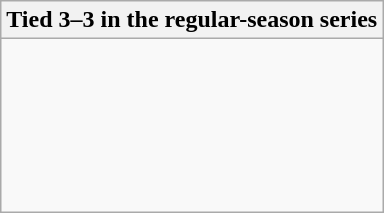<table class="wikitable collapsible collapsed">
<tr>
<th>Tied 3–3 in the regular-season series</th>
</tr>
<tr>
<td><br><br><br><br><br><br></td>
</tr>
</table>
